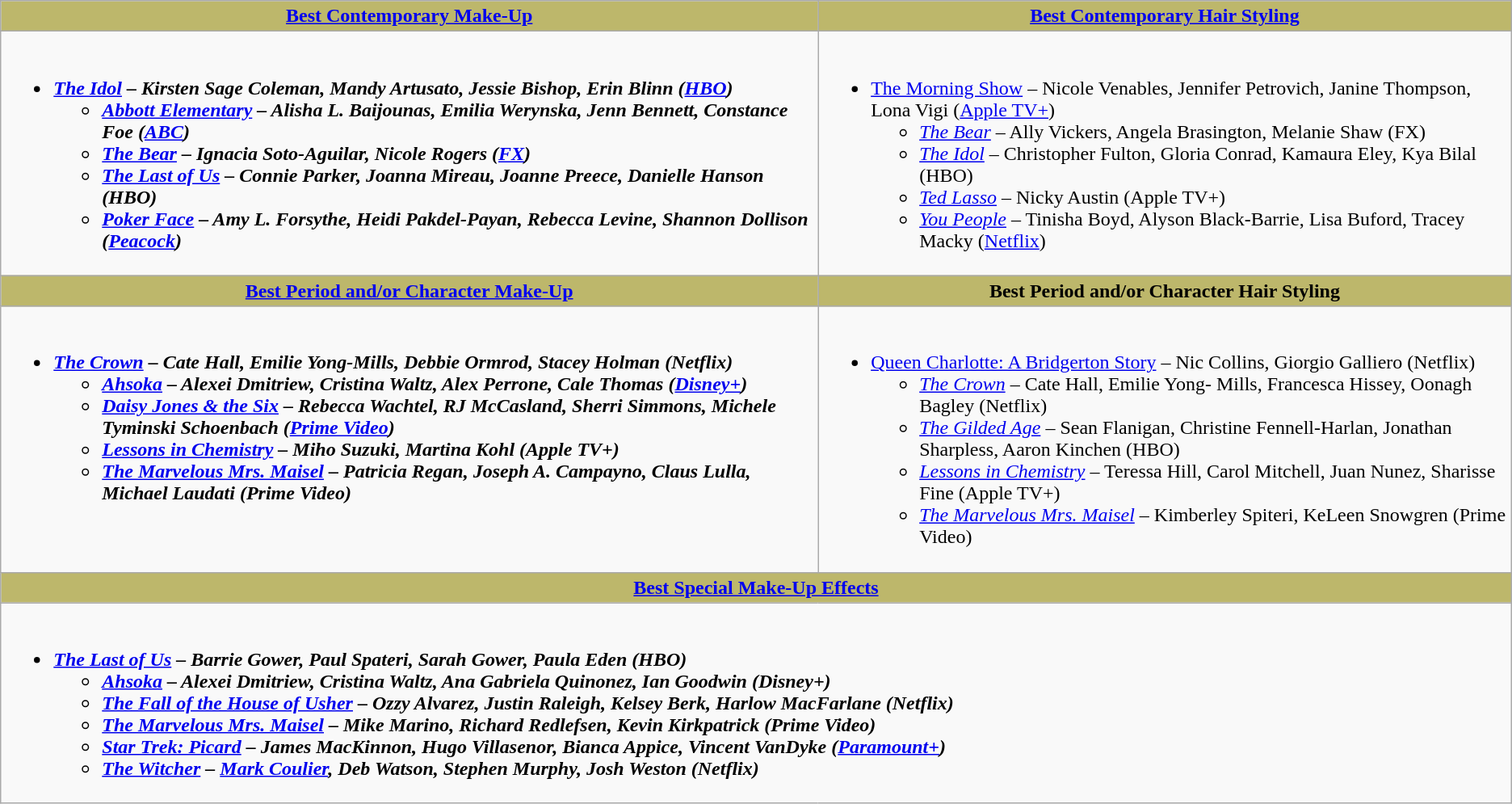<table class=wikitable>
<tr>
<th style="background:#BDB76B;"><a href='#'>Best Contemporary Make-Up</a></th>
<th style="background:#BDB76B;"><a href='#'>Best Contemporary Hair Styling</a></th>
</tr>
<tr>
<td valign="top"><br><ul><li><strong><em><a href='#'>The Idol</a><em> – Kirsten Sage Coleman, Mandy Artusato, Jessie Bishop, Erin Blinn (<a href='#'>HBO</a>)<strong><ul><li></em><a href='#'>Abbott Elementary</a><em> – Alisha L. Baijounas, Emilia Werynska, Jenn Bennett, Constance Foe (<a href='#'>ABC</a>)</li><li></em><a href='#'>The Bear</a><em> – Ignacia Soto-Aguilar, Nicole Rogers (<a href='#'>FX</a>)</li><li></em><a href='#'>The Last of Us</a><em> – Connie Parker, Joanna Mireau, Joanne Preece, Danielle Hanson (HBO)</li><li></em><a href='#'>Poker Face</a><em> – Amy L. Forsythe, Heidi Pakdel-Payan, Rebecca Levine, Shannon Dollison (<a href='#'>Peacock</a>)</li></ul></li></ul></td>
<td valign="top"><br><ul><li></em></strong><a href='#'>The Morning Show</a></em> – Nicole Venables, Jennifer Petrovich, Janine Thompson, Lona Vigi (<a href='#'>Apple TV+</a>)</strong><ul><li><em><a href='#'>The Bear</a></em> – Ally Vickers, Angela Brasington, Melanie Shaw (FX)</li><li><em><a href='#'>The Idol</a></em> – Christopher Fulton, Gloria Conrad, Kamaura Eley, Kya Bilal (HBO)</li><li><em><a href='#'>Ted Lasso</a></em> – Nicky Austin (Apple TV+)</li><li><em><a href='#'>You People</a></em> – Tinisha Boyd, Alyson Black-Barrie, Lisa Buford, Tracey Macky (<a href='#'>Netflix</a>)</li></ul></li></ul></td>
</tr>
<tr>
<th style="background:#BDB76B;"><a href='#'>Best Period and/or Character Make-Up</a></th>
<th style="background:#BDB76B;">Best Period and/or Character Hair Styling</th>
</tr>
<tr>
<td valign="top"><br><ul><li><strong><em><a href='#'>The Crown</a><em> – Cate Hall, Emilie Yong-Mills, Debbie Ormrod, Stacey Holman (Netflix)<strong><ul><li></em><a href='#'>Ahsoka</a><em> – Alexei Dmitriew, Cristina Waltz, Alex Perrone, Cale Thomas (<a href='#'>Disney+</a>)</li><li></em><a href='#'>Daisy Jones & the Six</a><em> – Rebecca Wachtel, RJ McCasland, Sherri Simmons, Michele Tyminski Schoenbach (<a href='#'>Prime Video</a>)</li><li></em><a href='#'>Lessons in Chemistry</a><em> – Miho Suzuki, Martina Kohl (Apple TV+)</li><li></em><a href='#'>The Marvelous Mrs. Maisel</a><em> – Patricia Regan, Joseph A. Campayno, Claus Lulla, Michael Laudati (Prime Video)</li></ul></li></ul></td>
<td valign="top"><br><ul><li></em></strong><a href='#'>Queen Charlotte: A Bridgerton Story</a></em> – Nic Collins, Giorgio Galliero (Netflix)</strong><ul><li><em><a href='#'>The Crown</a></em> – Cate Hall, Emilie Yong- Mills, Francesca Hissey, Oonagh Bagley (Netflix)</li><li><em><a href='#'>The Gilded Age</a></em> – Sean Flanigan, Christine Fennell-Harlan, Jonathan Sharpless, Aaron Kinchen (HBO)</li><li><em><a href='#'>Lessons in Chemistry</a></em> – Teressa Hill, Carol Mitchell, Juan Nunez, Sharisse Fine (Apple TV+)</li><li><em><a href='#'>The Marvelous Mrs. Maisel</a></em> – Kimberley Spiteri, KeLeen Snowgren (Prime Video)</li></ul></li></ul></td>
</tr>
<tr>
<th colspan="2" style="background:#BDB76B;"><a href='#'>Best Special Make-Up Effects</a></th>
</tr>
<tr>
<td colspan="2" valign="top"><br><ul><li><strong><em><a href='#'>The Last of Us</a><em> – Barrie Gower, Paul Spateri, Sarah Gower, Paula Eden (HBO)<strong><ul><li></em><a href='#'>Ahsoka</a><em> – Alexei Dmitriew, Cristina Waltz, Ana Gabriela Quinonez, Ian Goodwin (Disney+)</li><li></em><a href='#'>The Fall of the House of Usher</a><em> – Ozzy Alvarez, Justin Raleigh, Kelsey Berk, Harlow MacFarlane (Netflix)</li><li></em><a href='#'>The Marvelous Mrs. Maisel</a><em> – Mike Marino, Richard Redlefsen, Kevin Kirkpatrick (Prime Video)</li><li></em><a href='#'>Star Trek: Picard</a><em> – James MacKinnon, Hugo Villasenor, Bianca Appice, Vincent VanDyke (<a href='#'>Paramount+</a>)</li><li></em><a href='#'>The Witcher</a><em> – <a href='#'>Mark Coulier</a>, Deb Watson, Stephen Murphy, Josh Weston (Netflix)</li></ul></li></ul></td>
</tr>
</table>
